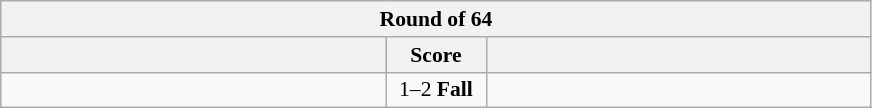<table class="wikitable" style="text-align: center; font-size:90% ">
<tr>
<th colspan=3>Round of 64</th>
</tr>
<tr>
<th align="right" width="250"></th>
<th width="60">Score</th>
<th align="left" width="250"></th>
</tr>
<tr>
<td align=left></td>
<td align=center>1–2 <strong>Fall</strong></td>
<td align=left><strong></strong></td>
</tr>
</table>
